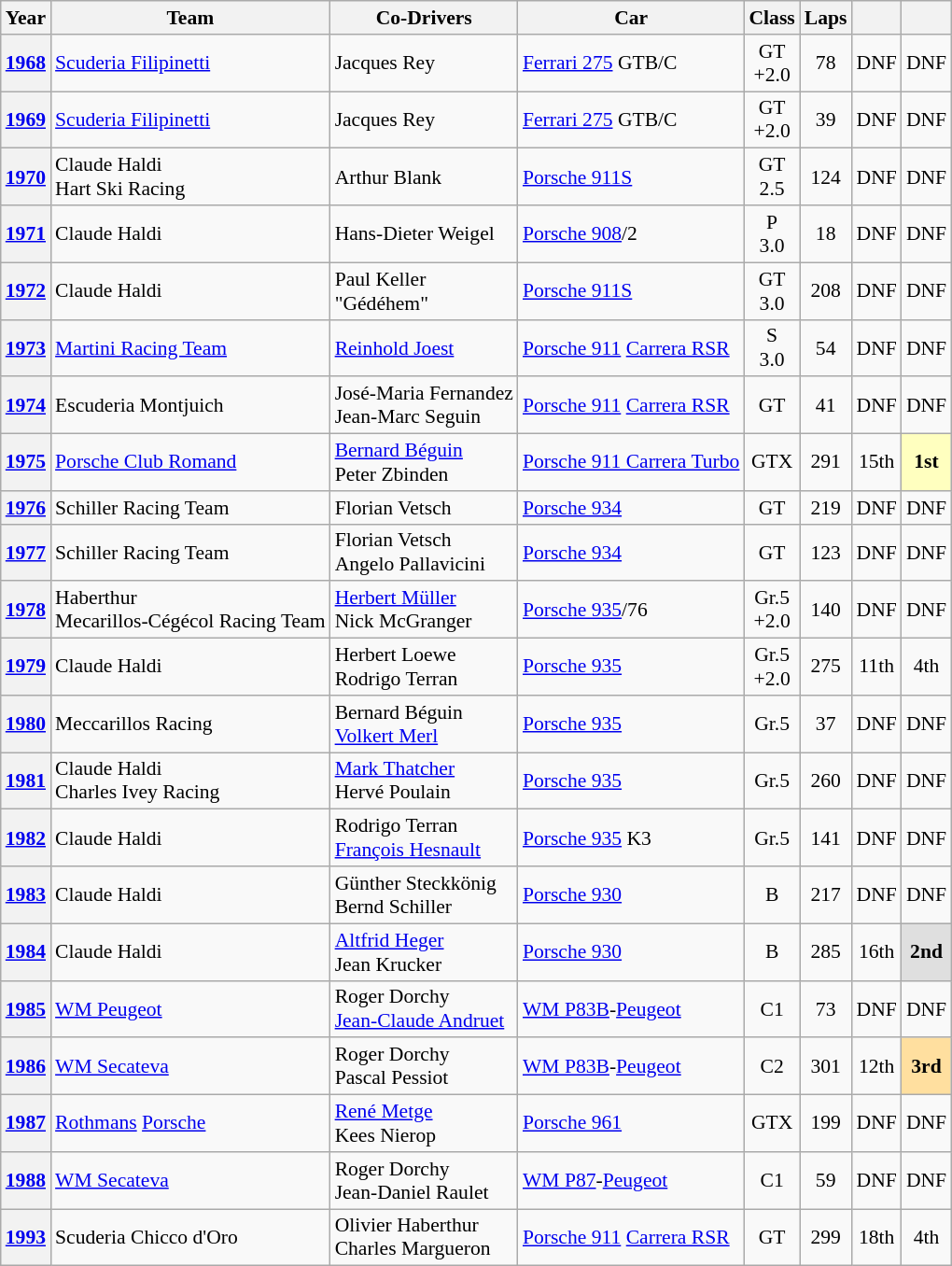<table class="wikitable" style="text-align:center; font-size:90%">
<tr>
<th>Year</th>
<th>Team</th>
<th>Co-Drivers</th>
<th>Car</th>
<th>Class</th>
<th>Laps</th>
<th></th>
<th></th>
</tr>
<tr>
<th><a href='#'>1968</a></th>
<td align="left"> <a href='#'>Scuderia Filipinetti</a></td>
<td align="left"> Jacques Rey</td>
<td align="left"><a href='#'>Ferrari 275</a> GTB/C</td>
<td>GT<br>+2.0</td>
<td>78</td>
<td>DNF</td>
<td>DNF</td>
</tr>
<tr>
<th><a href='#'>1969</a></th>
<td align="left"> <a href='#'>Scuderia Filipinetti</a></td>
<td align="left"> Jacques Rey</td>
<td align="left"><a href='#'>Ferrari 275</a> GTB/C</td>
<td>GT<br>+2.0</td>
<td>39</td>
<td>DNF</td>
<td>DNF</td>
</tr>
<tr>
<th><a href='#'>1970</a></th>
<td align="left"> Claude Haldi<br> Hart Ski Racing</td>
<td align="left"> Arthur Blank</td>
<td align="left"><a href='#'>Porsche 911S</a></td>
<td>GT<br>2.5</td>
<td>124</td>
<td>DNF</td>
<td>DNF</td>
</tr>
<tr>
<th><a href='#'>1971</a></th>
<td align="left"> Claude Haldi</td>
<td align="left"> Hans-Dieter Weigel</td>
<td align="left"><a href='#'>Porsche 908</a>/2</td>
<td>P<br>3.0</td>
<td>18</td>
<td>DNF</td>
<td>DNF</td>
</tr>
<tr>
<th><a href='#'>1972</a></th>
<td align="left"> Claude Haldi</td>
<td align="left"> Paul Keller<br> "Gédéhem"</td>
<td align="left"><a href='#'>Porsche 911S</a></td>
<td>GT<br>3.0</td>
<td>208</td>
<td>DNF</td>
<td>DNF</td>
</tr>
<tr>
<th><a href='#'>1973</a></th>
<td align="left"> <a href='#'>Martini Racing Team</a></td>
<td align="left"> <a href='#'>Reinhold Joest</a></td>
<td align="left"><a href='#'>Porsche 911</a> <a href='#'>Carrera RSR</a></td>
<td>S<br>3.0</td>
<td>54</td>
<td>DNF</td>
<td>DNF</td>
</tr>
<tr>
<th><a href='#'>1974</a></th>
<td align="left"> Escuderia Montjuich</td>
<td align="left"> José-Maria Fernandez<br>  Jean-Marc Seguin</td>
<td align="left"><a href='#'>Porsche 911</a> <a href='#'>Carrera RSR</a></td>
<td>GT</td>
<td>41</td>
<td>DNF</td>
<td>DNF</td>
</tr>
<tr>
<th><a href='#'>1975</a></th>
<td align="left"> <a href='#'>Porsche Club Romand</a></td>
<td align="left"> <a href='#'>Bernard Béguin</a><br> Peter Zbinden</td>
<td align="left"><a href='#'>Porsche 911 Carrera Turbo</a></td>
<td>GTX</td>
<td>291</td>
<td>15th</td>
<td style="background:#FFFFBF;"><strong>1st</strong></td>
</tr>
<tr>
<th><a href='#'>1976</a></th>
<td align="left"> Schiller Racing Team</td>
<td align="left"> Florian Vetsch</td>
<td align="left"><a href='#'>Porsche 934</a></td>
<td>GT</td>
<td>219</td>
<td>DNF</td>
<td>DNF</td>
</tr>
<tr>
<th><a href='#'>1977</a></th>
<td align="left"> Schiller Racing Team</td>
<td align="left"> Florian Vetsch<br> Angelo Pallavicini</td>
<td align="left"><a href='#'>Porsche 934</a></td>
<td>GT</td>
<td>123</td>
<td>DNF</td>
<td>DNF</td>
</tr>
<tr>
<th><a href='#'>1978</a></th>
<td align="left"> Haberthur<br>  Mecarillos-Cégécol Racing Team</td>
<td align="left"> <a href='#'>Herbert Müller</a><br> Nick McGranger</td>
<td align="left"><a href='#'>Porsche 935</a>/76</td>
<td>Gr.5<br>+2.0</td>
<td>140</td>
<td>DNF</td>
<td>DNF</td>
</tr>
<tr>
<th><a href='#'>1979</a></th>
<td align="left"> Claude Haldi</td>
<td align="left"> Herbert Loewe<br> Rodrigo Terran</td>
<td align="left"><a href='#'>Porsche 935</a></td>
<td>Gr.5<br>+2.0</td>
<td>275</td>
<td>11th</td>
<td>4th</td>
</tr>
<tr>
<th><a href='#'>1980</a></th>
<td align="left"> Meccarillos Racing</td>
<td align="left"> Bernard Béguin<br>  <a href='#'>Volkert Merl</a></td>
<td align="left"><a href='#'>Porsche 935</a></td>
<td>Gr.5</td>
<td>37</td>
<td>DNF</td>
<td>DNF</td>
</tr>
<tr>
<th><a href='#'>1981</a></th>
<td align="left"> Claude Haldi<br> Charles Ivey Racing</td>
<td align="left"> <a href='#'>Mark Thatcher</a><br>  Hervé Poulain</td>
<td align="left"><a href='#'>Porsche 935</a></td>
<td>Gr.5</td>
<td>260</td>
<td>DNF</td>
<td>DNF</td>
</tr>
<tr>
<th><a href='#'>1982</a></th>
<td align="left"> Claude Haldi</td>
<td align="left"> Rodrigo Terran<br> <a href='#'>François Hesnault</a></td>
<td align="left"><a href='#'>Porsche 935</a> K3</td>
<td>Gr.5</td>
<td>141</td>
<td>DNF</td>
<td>DNF</td>
</tr>
<tr>
<th><a href='#'>1983</a></th>
<td align="left"> Claude Haldi</td>
<td align="left"> Günther Steckkönig<br> Bernd Schiller</td>
<td align="left"><a href='#'>Porsche 930</a></td>
<td>B</td>
<td>217</td>
<td>DNF</td>
<td>DNF</td>
</tr>
<tr>
<th><a href='#'>1984</a></th>
<td align="left"> Claude Haldi</td>
<td align="left"> <a href='#'>Altfrid Heger</a><br> Jean Krucker</td>
<td align="left"><a href='#'>Porsche 930</a></td>
<td>B</td>
<td>285</td>
<td>16th</td>
<td style="background:#DFDFDF;"><strong>2nd</strong></td>
</tr>
<tr>
<th><a href='#'>1985</a></th>
<td align="left"> <a href='#'>WM Peugeot</a></td>
<td align="left"> Roger Dorchy<br> <a href='#'>Jean-Claude Andruet</a></td>
<td align="left"><a href='#'>WM P83B</a>-<a href='#'>Peugeot</a></td>
<td>C1</td>
<td>73</td>
<td>DNF</td>
<td>DNF</td>
</tr>
<tr>
<th><a href='#'>1986</a></th>
<td align="left"> <a href='#'>WM Secateva</a></td>
<td align="left"> Roger Dorchy<br> Pascal Pessiot</td>
<td align="left"><a href='#'>WM P83B</a>-<a href='#'>Peugeot</a></td>
<td>C2</td>
<td>301</td>
<td>12th</td>
<td style="background:#FFDF9F;"><strong>3rd</strong></td>
</tr>
<tr>
<th><a href='#'>1987</a></th>
<td align="left"> <a href='#'>Rothmans</a> <a href='#'>Porsche</a></td>
<td align="left"> <a href='#'>René Metge</a><br> Kees Nierop</td>
<td align="left"><a href='#'>Porsche 961</a></td>
<td>GTX</td>
<td>199</td>
<td>DNF</td>
<td>DNF</td>
</tr>
<tr>
<th><a href='#'>1988</a></th>
<td align="left"> <a href='#'>WM Secateva</a></td>
<td align="left"> Roger Dorchy<br> Jean-Daniel Raulet</td>
<td align="left"><a href='#'>WM P87</a>-<a href='#'>Peugeot</a></td>
<td>C1</td>
<td>59</td>
<td>DNF</td>
<td>DNF</td>
</tr>
<tr>
<th><a href='#'>1993</a></th>
<td align="left"> Scuderia Chicco d'Oro</td>
<td align="left"> Olivier Haberthur<br>  Charles Margueron</td>
<td align="left"><a href='#'>Porsche 911</a> <a href='#'>Carrera RSR</a></td>
<td>GT</td>
<td>299</td>
<td>18th</td>
<td>4th</td>
</tr>
</table>
